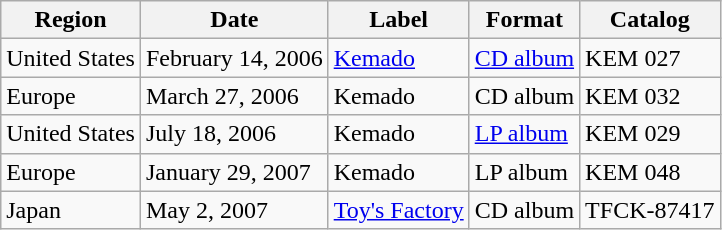<table class="wikitable">
<tr>
<th>Region</th>
<th>Date</th>
<th>Label</th>
<th>Format</th>
<th>Catalog</th>
</tr>
<tr>
<td>United States</td>
<td>February 14, 2006</td>
<td><a href='#'>Kemado</a></td>
<td><a href='#'>CD album</a></td>
<td>KEM 027</td>
</tr>
<tr>
<td>Europe</td>
<td>March 27, 2006</td>
<td>Kemado</td>
<td>CD album</td>
<td>KEM 032</td>
</tr>
<tr>
<td>United States</td>
<td>July 18, 2006</td>
<td>Kemado</td>
<td><a href='#'>LP album</a></td>
<td>KEM 029</td>
</tr>
<tr>
<td>Europe</td>
<td>January 29, 2007</td>
<td>Kemado</td>
<td>LP album</td>
<td>KEM 048</td>
</tr>
<tr>
<td>Japan</td>
<td>May 2, 2007</td>
<td><a href='#'>Toy's Factory</a></td>
<td>CD album</td>
<td>TFCK-87417</td>
</tr>
</table>
